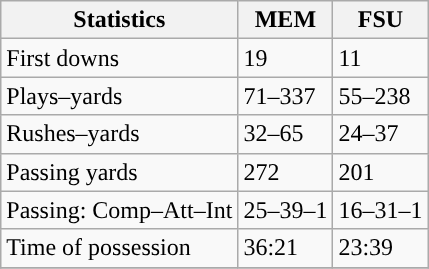<table class="wikitable" style="float: left;">
<tr>
<th>Statistics</th>
<th>MEM</th>
<th>FSU</th>
</tr>
<tr>
<td>First downs</td>
<td>19</td>
<td>11</td>
</tr>
<tr>
<td>Plays–yards</td>
<td>71–337</td>
<td>55–238</td>
</tr>
<tr>
<td>Rushes–yards</td>
<td>32–65</td>
<td>24–37</td>
</tr>
<tr>
<td>Passing yards</td>
<td>272</td>
<td>201</td>
</tr>
<tr>
<td>Passing: Comp–Att–Int</td>
<td>25–39–1</td>
<td>16–31–1</td>
</tr>
<tr>
<td>Time of possession</td>
<td>36:21</td>
<td>23:39</td>
</tr>
<tr>
</tr>
</table>
